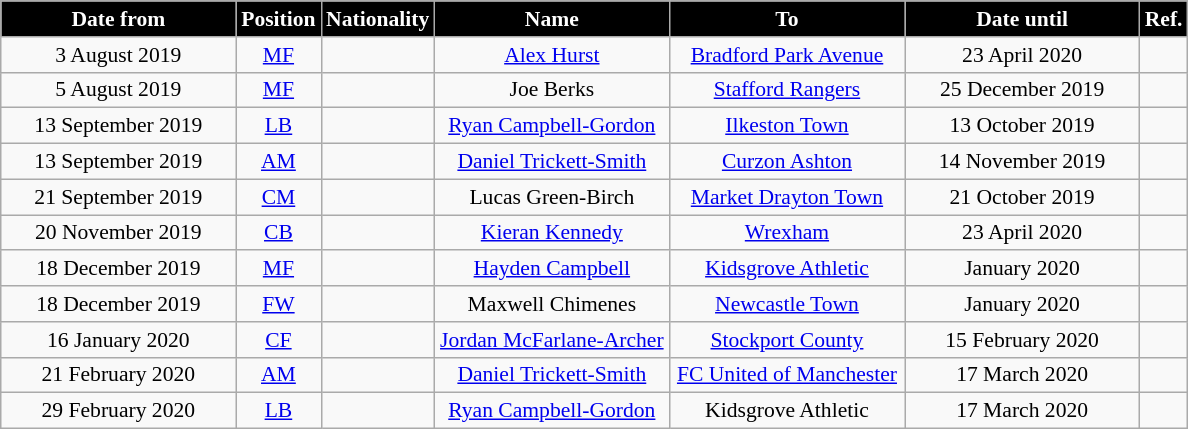<table class="wikitable"  style="text-align:center; font-size:90%; ">
<tr>
<th style="background:#000000; color:#FFFFFF; width:150px;">Date from</th>
<th style="background:#000000; color:#FFFFFF; width:50px;">Position</th>
<th style="background:#000000; color:#FFFFFF; width:50px;">Nationality</th>
<th style="background:#000000; color:#FFFFFF; width:150px;">Name</th>
<th style="background:#000000; color:#FFFFFF; width:150px;">To</th>
<th style="background:#000000; color:#FFFFFF; width:150px;">Date until</th>
<th style="background:#000000; color:#FFFFFF; width:25px;">Ref.</th>
</tr>
<tr>
<td>3 August 2019</td>
<td><a href='#'>MF</a></td>
<td></td>
<td><a href='#'>Alex Hurst</a></td>
<td><a href='#'>Bradford Park Avenue</a></td>
<td>23 April 2020</td>
<td></td>
</tr>
<tr>
<td>5 August 2019</td>
<td><a href='#'>MF</a></td>
<td></td>
<td>Joe Berks</td>
<td><a href='#'>Stafford Rangers</a></td>
<td>25 December 2019</td>
<td></td>
</tr>
<tr>
<td>13 September 2019</td>
<td><a href='#'>LB</a></td>
<td></td>
<td><a href='#'>Ryan Campbell-Gordon</a></td>
<td><a href='#'>Ilkeston Town</a></td>
<td>13 October 2019</td>
<td></td>
</tr>
<tr>
<td>13 September 2019</td>
<td><a href='#'>AM</a></td>
<td></td>
<td><a href='#'>Daniel Trickett-Smith</a></td>
<td><a href='#'>Curzon Ashton</a></td>
<td>14 November 2019</td>
<td></td>
</tr>
<tr>
<td>21 September 2019</td>
<td><a href='#'>CM</a></td>
<td></td>
<td>Lucas Green-Birch</td>
<td><a href='#'>Market Drayton Town</a></td>
<td>21 October 2019</td>
<td></td>
</tr>
<tr>
<td>20 November 2019</td>
<td><a href='#'>CB</a></td>
<td></td>
<td><a href='#'>Kieran Kennedy</a></td>
<td> <a href='#'>Wrexham</a></td>
<td>23 April 2020</td>
<td></td>
</tr>
<tr>
<td>18 December 2019</td>
<td><a href='#'>MF</a></td>
<td></td>
<td><a href='#'>Hayden Campbell</a></td>
<td><a href='#'>Kidsgrove Athletic</a></td>
<td>January 2020</td>
<td></td>
</tr>
<tr>
<td>18 December 2019</td>
<td><a href='#'>FW</a></td>
<td></td>
<td>Maxwell Chimenes</td>
<td><a href='#'>Newcastle Town</a></td>
<td>January 2020</td>
<td></td>
</tr>
<tr>
<td>16 January 2020</td>
<td><a href='#'>CF</a></td>
<td></td>
<td><a href='#'>Jordan McFarlane-Archer</a></td>
<td><a href='#'>Stockport County</a></td>
<td>15 February 2020</td>
<td></td>
</tr>
<tr>
<td>21 February 2020</td>
<td><a href='#'>AM</a></td>
<td></td>
<td><a href='#'>Daniel Trickett-Smith</a></td>
<td><a href='#'>FC United of Manchester</a></td>
<td>17 March 2020</td>
<td></td>
</tr>
<tr>
<td>29 February 2020</td>
<td><a href='#'>LB</a></td>
<td></td>
<td><a href='#'>Ryan Campbell-Gordon</a></td>
<td>Kidsgrove Athletic</td>
<td>17 March 2020</td>
<td></td>
</tr>
</table>
